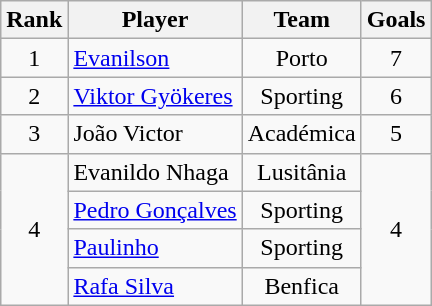<table class="wikitable" style="text-align:center;">
<tr>
<th>Rank</th>
<th>Player</th>
<th>Team</th>
<th>Goals</th>
</tr>
<tr>
<td>1</td>
<td align=left> <a href='#'>Evanilson</a></td>
<td>Porto</td>
<td>7</td>
</tr>
<tr>
<td>2</td>
<td align=left> <a href='#'>Viktor Gyökeres</a></td>
<td>Sporting</td>
<td>6</td>
</tr>
<tr>
<td>3</td>
<td align=left> João Victor</td>
<td>Académica</td>
<td>5</td>
</tr>
<tr>
<td rowspan=4>4</td>
<td align=left> Evanildo Nhaga</td>
<td>Lusitânia</td>
<td rowspan=4>4</td>
</tr>
<tr>
<td align=left> <a href='#'>Pedro Gonçalves</a></td>
<td>Sporting</td>
</tr>
<tr>
<td align=left> <a href='#'>Paulinho</a></td>
<td>Sporting</td>
</tr>
<tr>
<td align=left> <a href='#'>Rafa Silva</a></td>
<td>Benfica</td>
</tr>
</table>
